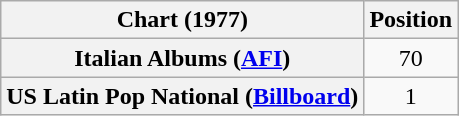<table class="wikitable sortable plainrowheaders" style="text-align:center">
<tr>
<th>Chart (1977)</th>
<th>Position</th>
</tr>
<tr>
<th scope="row">Italian Albums (<a href='#'>AFI</a>)</th>
<td>70</td>
</tr>
<tr>
<th scope="row">US Latin Pop National (<a href='#'>Billboard</a>)</th>
<td>1</td>
</tr>
</table>
